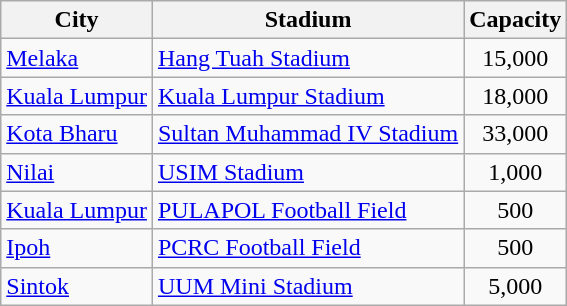<table class="wikitable">
<tr>
<th>City</th>
<th>Stadium</th>
<th>Capacity</th>
</tr>
<tr>
<td> <a href='#'>Melaka</a></td>
<td><a href='#'>Hang Tuah Stadium</a></td>
<td align="center">15,000</td>
</tr>
<tr>
<td> <a href='#'>Kuala Lumpur</a></td>
<td><a href='#'>Kuala Lumpur Stadium</a></td>
<td align="center">18,000</td>
</tr>
<tr>
<td> <a href='#'>Kota Bharu</a></td>
<td><a href='#'>Sultan Muhammad IV Stadium</a></td>
<td align="center">33,000</td>
</tr>
<tr>
<td> <a href='#'>Nilai</a></td>
<td><a href='#'>USIM Stadium</a></td>
<td align="center">1,000</td>
</tr>
<tr>
<td> <a href='#'>Kuala Lumpur</a></td>
<td><a href='#'>PULAPOL Football Field</a></td>
<td align="center">500</td>
</tr>
<tr>
<td> <a href='#'>Ipoh</a></td>
<td><a href='#'>PCRC Football Field</a></td>
<td align="center">500</td>
</tr>
<tr>
<td> <a href='#'>Sintok</a></td>
<td><a href='#'>UUM Mini Stadium</a></td>
<td align="center">5,000</td>
</tr>
</table>
